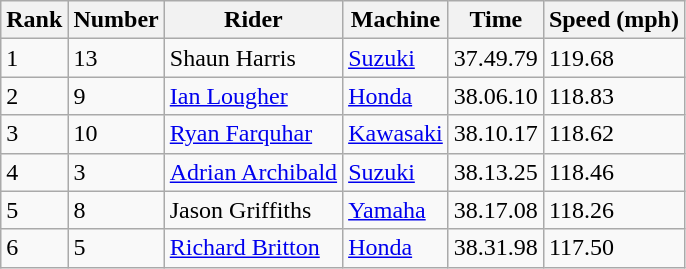<table class="wikitable">
<tr>
<th>Rank</th>
<th>Number</th>
<th>Rider</th>
<th>Machine</th>
<th>Time</th>
<th>Speed (mph)</th>
</tr>
<tr>
<td>1</td>
<td>13</td>
<td> Shaun Harris</td>
<td><a href='#'>Suzuki</a></td>
<td>37.49.79</td>
<td>119.68</td>
</tr>
<tr>
<td>2</td>
<td>9</td>
<td> <a href='#'>Ian Lougher</a></td>
<td><a href='#'>Honda</a></td>
<td>38.06.10</td>
<td>118.83</td>
</tr>
<tr>
<td>3</td>
<td>10</td>
<td> <a href='#'>Ryan Farquhar</a></td>
<td><a href='#'>Kawasaki</a></td>
<td>38.10.17</td>
<td>118.62</td>
</tr>
<tr>
<td>4</td>
<td>3</td>
<td> <a href='#'>Adrian Archibald</a></td>
<td><a href='#'>Suzuki</a></td>
<td>38.13.25</td>
<td>118.46</td>
</tr>
<tr>
<td>5</td>
<td>8</td>
<td> Jason Griffiths</td>
<td><a href='#'>Yamaha</a></td>
<td>38.17.08</td>
<td>118.26</td>
</tr>
<tr>
<td>6</td>
<td>5</td>
<td> <a href='#'>Richard Britton</a></td>
<td><a href='#'>Honda</a></td>
<td>38.31.98</td>
<td>117.50</td>
</tr>
</table>
